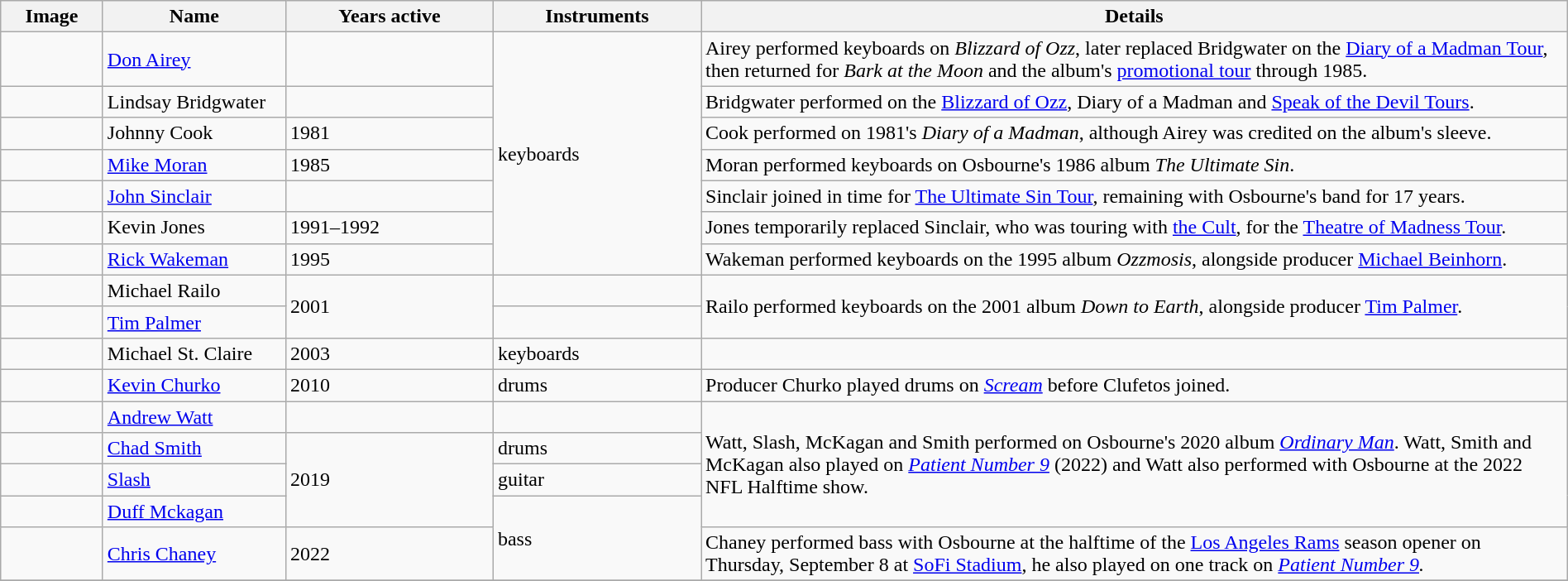<table class="wikitable" border="1" width=100%>
<tr>
<th width="75">Image</th>
<th width="140">Name</th>
<th width="160">Years active</th>
<th width="160">Instruments</th>
<th>Details</th>
</tr>
<tr>
<td></td>
<td><a href='#'>Don Airey</a></td>
<td></td>
<td rowspan="7">keyboards</td>
<td>Airey performed keyboards on <em>Blizzard of Ozz</em>, later replaced Bridgwater on the <a href='#'>Diary of a Madman Tour</a>, then returned for <em>Bark at the Moon</em> and the album's <a href='#'>promotional tour</a> through 1985.</td>
</tr>
<tr>
<td></td>
<td>Lindsay Bridgwater</td>
<td></td>
<td>Bridgwater performed on the <a href='#'>Blizzard of Ozz</a>, Diary of a Madman and <a href='#'>Speak of the Devil Tours</a>.</td>
</tr>
<tr>
<td></td>
<td>Johnny Cook</td>
<td>1981 </td>
<td>Cook performed on 1981's <em>Diary of a Madman</em>, although Airey was credited on the album's sleeve.</td>
</tr>
<tr>
<td></td>
<td><a href='#'>Mike Moran</a></td>
<td>1985 </td>
<td>Moran performed keyboards on Osbourne's 1986 album <em>The Ultimate Sin</em>.</td>
</tr>
<tr>
<td></td>
<td><a href='#'>John Sinclair</a></td>
<td></td>
<td>Sinclair joined in time for <a href='#'>The Ultimate Sin Tour</a>, remaining with Osbourne's band for 17 years.</td>
</tr>
<tr>
<td></td>
<td>Kevin Jones</td>
<td>1991–1992 </td>
<td>Jones temporarily replaced Sinclair, who was touring with <a href='#'>the Cult</a>, for the <a href='#'>Theatre of Madness Tour</a>.</td>
</tr>
<tr>
<td></td>
<td><a href='#'>Rick Wakeman</a></td>
<td>1995 </td>
<td>Wakeman performed keyboards on the 1995 album <em>Ozzmosis</em>, alongside producer <a href='#'>Michael Beinhorn</a>.</td>
</tr>
<tr>
<td></td>
<td>Michael Railo</td>
<td rowspan="2">2001 </td>
<td></td>
<td rowspan="2">Railo performed keyboards on the 2001 album <em>Down to Earth</em>, alongside producer <a href='#'>Tim Palmer</a>.</td>
</tr>
<tr>
<td></td>
<td><a href='#'>Tim Palmer</a></td>
<td></td>
</tr>
<tr>
<td></td>
<td>Michael St. Claire</td>
<td>2003 </td>
<td>keyboards</td>
<td></td>
</tr>
<tr>
<td></td>
<td><a href='#'>Kevin Churko</a></td>
<td>2010 </td>
<td>drums</td>
<td>Producer Churko played drums on <em><a href='#'>Scream</a></em> before Clufetos joined.</td>
</tr>
<tr>
<td></td>
<td><a href='#'>Andrew Watt</a></td>
<td></td>
<td></td>
<td rowspan="4">Watt, Slash, McKagan and Smith performed on Osbourne's 2020 album <em><a href='#'>Ordinary Man</a></em>. Watt, Smith and McKagan also played on <em><a href='#'>Patient Number 9</a></em> (2022) and Watt also performed with Osbourne at the 2022 NFL Halftime show.</td>
</tr>
<tr>
<td></td>
<td><a href='#'>Chad Smith</a></td>
<td rowspan="3">2019 </td>
<td>drums</td>
</tr>
<tr>
<td></td>
<td><a href='#'>Slash</a></td>
<td>guitar</td>
</tr>
<tr>
<td></td>
<td><a href='#'>Duff Mckagan</a></td>
<td rowspan="2">bass</td>
</tr>
<tr>
<td></td>
<td><a href='#'>Chris Chaney</a></td>
<td>2022 </td>
<td>Chaney performed bass with Osbourne at the halftime of the <a href='#'>Los Angeles Rams</a> season opener on Thursday, September 8 at <a href='#'>SoFi Stadium</a>, he also played on one track on <em><a href='#'>Patient Number 9</a>.</em></td>
</tr>
<tr>
</tr>
</table>
